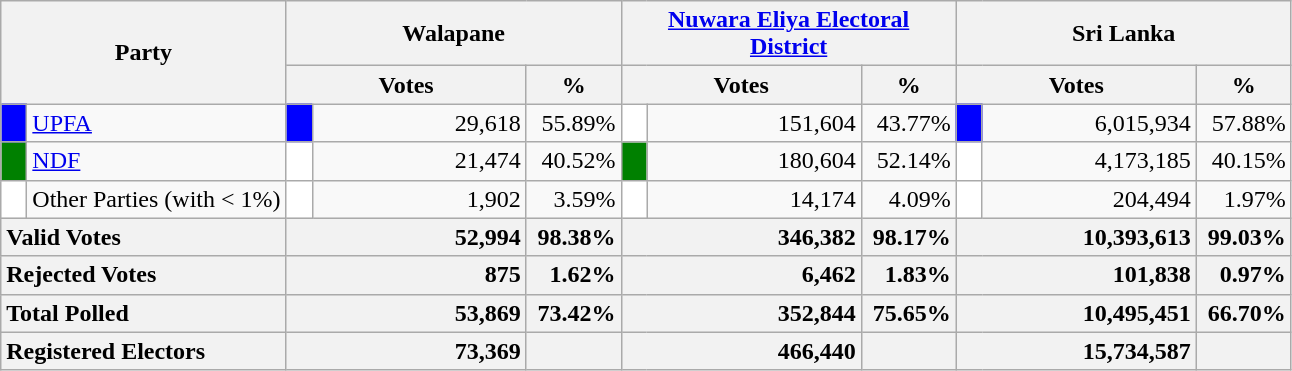<table class="wikitable">
<tr>
<th colspan="2" width="144px"rowspan="2">Party</th>
<th colspan="3" width="216px">Walapane</th>
<th colspan="3" width="216px"><a href='#'>Nuwara Eliya Electoral District</a></th>
<th colspan="3" width="216px">Sri Lanka</th>
</tr>
<tr>
<th colspan="2" width="144px">Votes</th>
<th>%</th>
<th colspan="2" width="144px">Votes</th>
<th>%</th>
<th colspan="2" width="144px">Votes</th>
<th>%</th>
</tr>
<tr>
<td style="background-color:blue;" width="10px"></td>
<td style="text-align:left;"><a href='#'>UPFA</a></td>
<td style="background-color:blue;" width="10px"></td>
<td style="text-align:right;">29,618</td>
<td style="text-align:right;">55.89%</td>
<td style="background-color:white;" width="10px"></td>
<td style="text-align:right;">151,604</td>
<td style="text-align:right;">43.77%</td>
<td style="background-color:blue;" width="10px"></td>
<td style="text-align:right;">6,015,934</td>
<td style="text-align:right;">57.88%</td>
</tr>
<tr>
<td style="background-color:green;" width="10px"></td>
<td style="text-align:left;"><a href='#'>NDF</a></td>
<td style="background-color:white;" width="10px"></td>
<td style="text-align:right;">21,474</td>
<td style="text-align:right;">40.52%</td>
<td style="background-color:green;" width="10px"></td>
<td style="text-align:right;">180,604</td>
<td style="text-align:right;">52.14%</td>
<td style="background-color:white;" width="10px"></td>
<td style="text-align:right;">4,173,185</td>
<td style="text-align:right;">40.15%</td>
</tr>
<tr>
<td style="background-color:white;" width="10px"></td>
<td style="text-align:left;">Other Parties (with < 1%)</td>
<td style="background-color:white;" width="10px"></td>
<td style="text-align:right;">1,902</td>
<td style="text-align:right;">3.59%</td>
<td style="background-color:white;" width="10px"></td>
<td style="text-align:right;">14,174</td>
<td style="text-align:right;">4.09%</td>
<td style="background-color:white;" width="10px"></td>
<td style="text-align:right;">204,494</td>
<td style="text-align:right;">1.97%</td>
</tr>
<tr>
<th colspan="2" width="144px"style="text-align:left;">Valid Votes</th>
<th style="text-align:right;"colspan="2" width="144px">52,994</th>
<th style="text-align:right;">98.38%</th>
<th style="text-align:right;"colspan="2" width="144px">346,382</th>
<th style="text-align:right;">98.17%</th>
<th style="text-align:right;"colspan="2" width="144px">10,393,613</th>
<th style="text-align:right;">99.03%</th>
</tr>
<tr>
<th colspan="2" width="144px"style="text-align:left;">Rejected Votes</th>
<th style="text-align:right;"colspan="2" width="144px">875</th>
<th style="text-align:right;">1.62%</th>
<th style="text-align:right;"colspan="2" width="144px">6,462</th>
<th style="text-align:right;">1.83%</th>
<th style="text-align:right;"colspan="2" width="144px">101,838</th>
<th style="text-align:right;">0.97%</th>
</tr>
<tr>
<th colspan="2" width="144px"style="text-align:left;">Total Polled</th>
<th style="text-align:right;"colspan="2" width="144px">53,869</th>
<th style="text-align:right;">73.42%</th>
<th style="text-align:right;"colspan="2" width="144px">352,844</th>
<th style="text-align:right;">75.65%</th>
<th style="text-align:right;"colspan="2" width="144px">10,495,451</th>
<th style="text-align:right;">66.70%</th>
</tr>
<tr>
<th colspan="2" width="144px"style="text-align:left;">Registered Electors</th>
<th style="text-align:right;"colspan="2" width="144px">73,369</th>
<th></th>
<th style="text-align:right;"colspan="2" width="144px">466,440</th>
<th></th>
<th style="text-align:right;"colspan="2" width="144px">15,734,587</th>
<th></th>
</tr>
</table>
